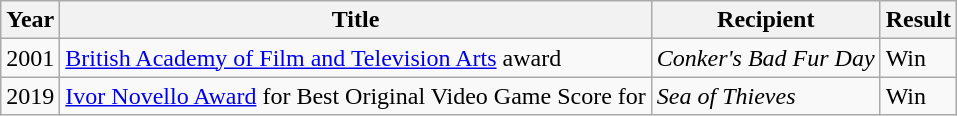<table class="wikitable">
<tr>
<th>Year</th>
<th>Title</th>
<th>Recipient</th>
<th>Result</th>
</tr>
<tr>
<td>2001</td>
<td><a href='#'>British Academy of Film and Television Arts</a> award</td>
<td><em>Conker's Bad Fur Day</em></td>
<td>Win</td>
</tr>
<tr>
<td>2019</td>
<td><a href='#'>Ivor Novello Award</a> for Best Original Video Game Score for</td>
<td><em>Sea of Thieves</em></td>
<td>Win</td>
</tr>
</table>
